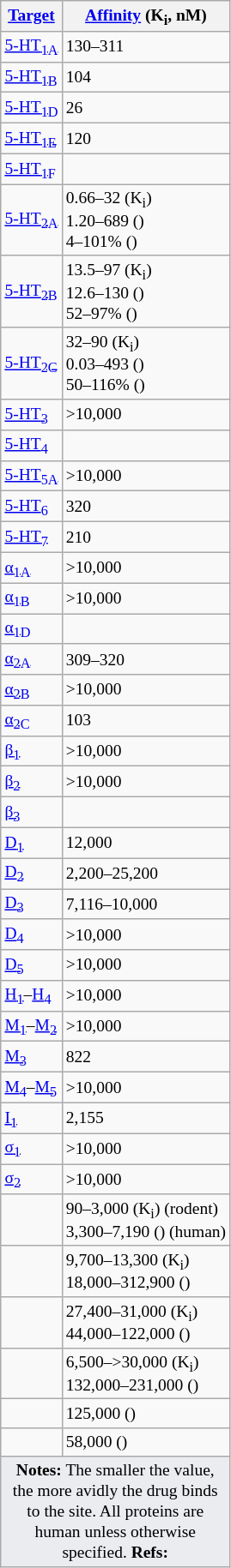<table class="wikitable floatright" style="font-size:small;">
<tr>
<th><a href='#'>Target</a></th>
<th><a href='#'>Affinity</a> (K<sub>i</sub>, nM)</th>
</tr>
<tr>
<td><a href='#'>5-HT<sub>1A</sub></a></td>
<td>130–311</td>
</tr>
<tr>
<td><a href='#'>5-HT<sub>1B</sub></a></td>
<td>104</td>
</tr>
<tr>
<td><a href='#'>5-HT<sub>1D</sub></a></td>
<td>26</td>
</tr>
<tr>
<td><a href='#'>5-HT<sub>1E</sub></a></td>
<td>120</td>
</tr>
<tr>
<td><a href='#'>5-HT<sub>1F</sub></a></td>
<td></td>
</tr>
<tr>
<td><a href='#'>5-HT<sub>2A</sub></a></td>
<td>0.66–32 (K<sub>i</sub>)<br>1.20–689 ()<br>4–101% ()</td>
</tr>
<tr>
<td><a href='#'>5-HT<sub>2B</sub></a></td>
<td>13.5–97 (K<sub>i</sub>)<br>12.6–130 ()<br>52–97% ()</td>
</tr>
<tr>
<td><a href='#'>5-HT<sub>2C</sub></a></td>
<td>32–90 (K<sub>i</sub>)<br>0.03–493 ()<br>50–116% ()</td>
</tr>
<tr>
<td><a href='#'>5-HT<sub>3</sub></a></td>
<td>>10,000</td>
</tr>
<tr>
<td><a href='#'>5-HT<sub>4</sub></a></td>
<td></td>
</tr>
<tr>
<td><a href='#'>5-HT<sub>5A</sub></a></td>
<td>>10,000</td>
</tr>
<tr>
<td><a href='#'>5-HT<sub>6</sub></a></td>
<td>320</td>
</tr>
<tr>
<td><a href='#'>5-HT<sub>7</sub></a></td>
<td>210</td>
</tr>
<tr>
<td><a href='#'>α<sub>1A</sub></a></td>
<td>>10,000</td>
</tr>
<tr>
<td><a href='#'>α<sub>1B</sub></a></td>
<td>>10,000</td>
</tr>
<tr>
<td><a href='#'>α<sub>1D</sub></a></td>
<td></td>
</tr>
<tr>
<td><a href='#'>α<sub>2A</sub></a></td>
<td>309–320</td>
</tr>
<tr>
<td><a href='#'>α<sub>2B</sub></a></td>
<td>>10,000</td>
</tr>
<tr>
<td><a href='#'>α<sub>2C</sub></a></td>
<td>103</td>
</tr>
<tr>
<td><a href='#'>β<sub>1</sub></a></td>
<td>>10,000</td>
</tr>
<tr>
<td><a href='#'>β<sub>2</sub></a></td>
<td>>10,000</td>
</tr>
<tr>
<td><a href='#'>β<sub>3</sub></a></td>
<td></td>
</tr>
<tr>
<td><a href='#'>D<sub>1</sub></a></td>
<td>12,000</td>
</tr>
<tr>
<td><a href='#'>D<sub>2</sub></a></td>
<td>2,200–25,200</td>
</tr>
<tr>
<td><a href='#'>D<sub>3</sub></a></td>
<td>7,116–10,000</td>
</tr>
<tr>
<td><a href='#'>D<sub>4</sub></a></td>
<td>>10,000</td>
</tr>
<tr>
<td><a href='#'>D<sub>5</sub></a></td>
<td>>10,000</td>
</tr>
<tr>
<td><a href='#'>H<sub>1</sub></a>–<a href='#'>H<sub>4</sub></a></td>
<td>>10,000</td>
</tr>
<tr>
<td><a href='#'>M<sub>1</sub></a>–<a href='#'>M<sub>2</sub></a></td>
<td>>10,000</td>
</tr>
<tr>
<td><a href='#'>M<sub>3</sub></a></td>
<td>822</td>
</tr>
<tr>
<td><a href='#'>M<sub>4</sub></a>–<a href='#'>M<sub>5</sub></a></td>
<td>>10,000</td>
</tr>
<tr>
<td><a href='#'>I<sub>1</sub></a></td>
<td>2,155</td>
</tr>
<tr>
<td><a href='#'>σ<sub>1</sub></a></td>
<td>>10,000</td>
</tr>
<tr>
<td><a href='#'>σ<sub>2</sub></a></td>
<td>>10,000</td>
</tr>
<tr>
<td></td>
<td>90–3,000 (K<sub>i</sub>) (rodent)<br>3,300–7,190 () (human)</td>
</tr>
<tr>
<td></td>
<td>9,700–13,300 (K<sub>i</sub>)<br>18,000–312,900 ()</td>
</tr>
<tr>
<td></td>
<td>27,400–31,000 (K<sub>i</sub>)<br>44,000–122,000 ()</td>
</tr>
<tr>
<td></td>
<td>6,500–>30,000 (K<sub>i</sub>)<br>132,000–231,000 ()</td>
</tr>
<tr>
<td></td>
<td>125,000 ()</td>
</tr>
<tr>
<td></td>
<td>58,000 ()</td>
</tr>
<tr class="sortbottom">
<td colspan="2" style="width: 1px; background-color:#eaecf0; text-align: center;"><strong>Notes:</strong> The smaller the value, the more avidly the drug binds to the site. All proteins are human unless otherwise specified. <strong>Refs:</strong> <br></td>
</tr>
</table>
